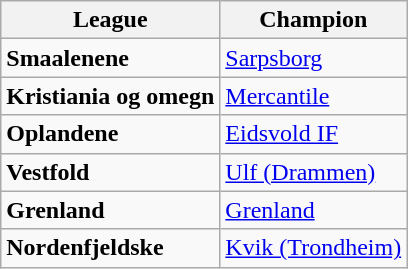<table class="wikitable">
<tr>
<th>League</th>
<th>Champion</th>
</tr>
<tr>
<td><strong>Smaalenene</strong></td>
<td><a href='#'>Sarpsborg</a></td>
</tr>
<tr>
<td><strong>Kristiania og omegn</strong></td>
<td><a href='#'>Mercantile</a></td>
</tr>
<tr>
<td><strong>Oplandene</strong></td>
<td><a href='#'>Eidsvold IF</a></td>
</tr>
<tr>
<td><strong>Vestfold</strong></td>
<td><a href='#'>Ulf (Drammen)</a></td>
</tr>
<tr>
<td><strong>Grenland</strong></td>
<td><a href='#'>Grenland</a></td>
</tr>
<tr>
<td><strong>Nordenfjeldske</strong></td>
<td><a href='#'>Kvik (Trondheim)</a></td>
</tr>
</table>
